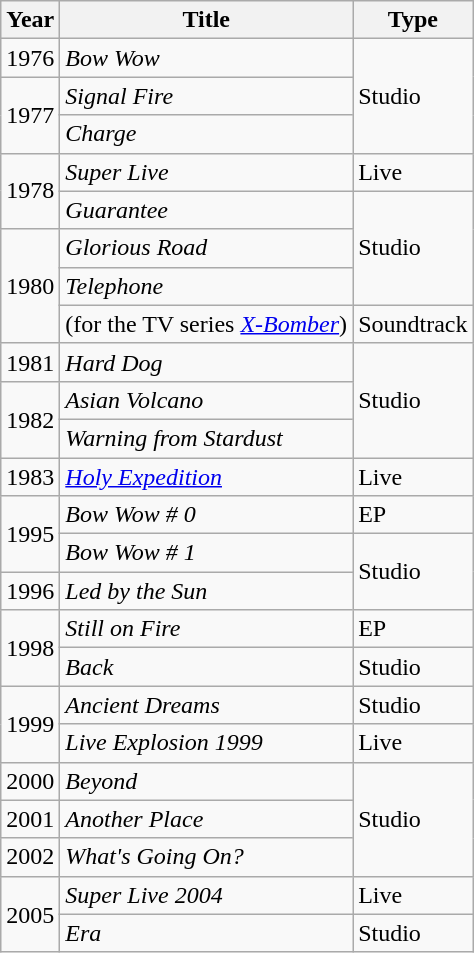<table class="wikitable">
<tr>
<th>Year</th>
<th>Title</th>
<th>Type</th>
</tr>
<tr>
<td>1976</td>
<td><em>Bow Wow</em></td>
<td rowspan="3">Studio</td>
</tr>
<tr>
<td rowspan="2">1977</td>
<td><em>Signal Fire</em></td>
</tr>
<tr>
<td><em>Charge</em></td>
</tr>
<tr>
<td rowspan="2">1978</td>
<td><em>Super Live</em></td>
<td>Live</td>
</tr>
<tr>
<td><em>Guarantee</em></td>
<td rowspan="3">Studio</td>
</tr>
<tr>
<td rowspan="3">1980</td>
<td><em>Glorious Road</em></td>
</tr>
<tr>
<td><em>Telephone</em></td>
</tr>
<tr>
<td> (for the TV series <em><a href='#'>X-Bomber</a></em>)</td>
<td>Soundtrack</td>
</tr>
<tr>
<td>1981</td>
<td><em>Hard Dog</em></td>
<td rowspan="3">Studio</td>
</tr>
<tr>
<td rowspan="2">1982</td>
<td><em>Asian Volcano</em></td>
</tr>
<tr>
<td><em>Warning from Stardust</em></td>
</tr>
<tr>
<td>1983</td>
<td><em><a href='#'>Holy Expedition</a></em></td>
<td>Live</td>
</tr>
<tr>
<td rowspan="2">1995</td>
<td><em>Bow Wow # 0</em></td>
<td>EP</td>
</tr>
<tr>
<td><em>Bow Wow # 1</em></td>
<td rowspan="2">Studio</td>
</tr>
<tr>
<td>1996</td>
<td><em>Led by the Sun</em></td>
</tr>
<tr>
<td rowspan="2">1998</td>
<td><em>Still on Fire</em></td>
<td>EP</td>
</tr>
<tr>
<td><em>Back</em></td>
<td>Studio</td>
</tr>
<tr>
<td rowspan="2">1999</td>
<td><em>Ancient Dreams</em></td>
<td>Studio</td>
</tr>
<tr>
<td><em>Live Explosion 1999</em></td>
<td>Live</td>
</tr>
<tr>
<td>2000</td>
<td><em>Beyond</em></td>
<td rowspan="3">Studio</td>
</tr>
<tr>
<td>2001</td>
<td><em>Another Place</em></td>
</tr>
<tr>
<td>2002</td>
<td><em>What's Going On?</em></td>
</tr>
<tr>
<td rowspan="2">2005</td>
<td><em>Super Live 2004</em></td>
<td>Live</td>
</tr>
<tr>
<td><em>Era</em></td>
<td>Studio</td>
</tr>
</table>
